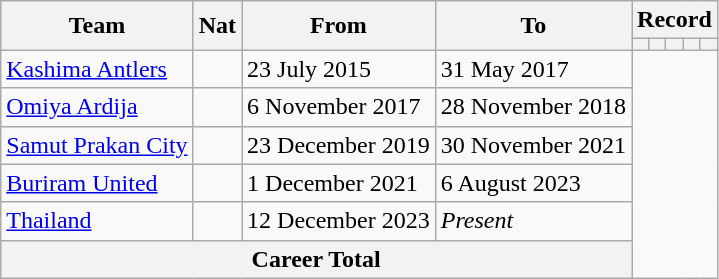<table class="wikitable" style="text-align: center">
<tr>
<th rowspan="2">Team</th>
<th rowspan="2">Nat</th>
<th rowspan="2">From</th>
<th rowspan="2">To</th>
<th colspan="5">Record</th>
</tr>
<tr>
<th></th>
<th></th>
<th></th>
<th></th>
<th></th>
</tr>
<tr>
<td align="left"><a href='#'>Kashima Antlers</a></td>
<td></td>
<td align="left">23 July 2015</td>
<td align="left">31 May 2017<br></td>
</tr>
<tr>
<td align="left"><a href='#'>Omiya Ardija</a></td>
<td></td>
<td align="left">6 November 2017</td>
<td align="left">28 November 2018<br></td>
</tr>
<tr>
<td align="left"><a href='#'>Samut Prakan City</a></td>
<td></td>
<td align="left">23 December 2019</td>
<td align="left">30 November 2021<br></td>
</tr>
<tr>
<td align="left"><a href='#'>Buriram United</a></td>
<td></td>
<td align="left">1 December 2021</td>
<td align="left">6 August 2023<br></td>
</tr>
<tr>
<td align="left"><a href='#'>Thailand</a></td>
<td></td>
<td align="left">12 December 2023</td>
<td align="left"><em>Present</em><br></td>
</tr>
<tr>
<th colspan="4">Career Total<br></th>
</tr>
</table>
